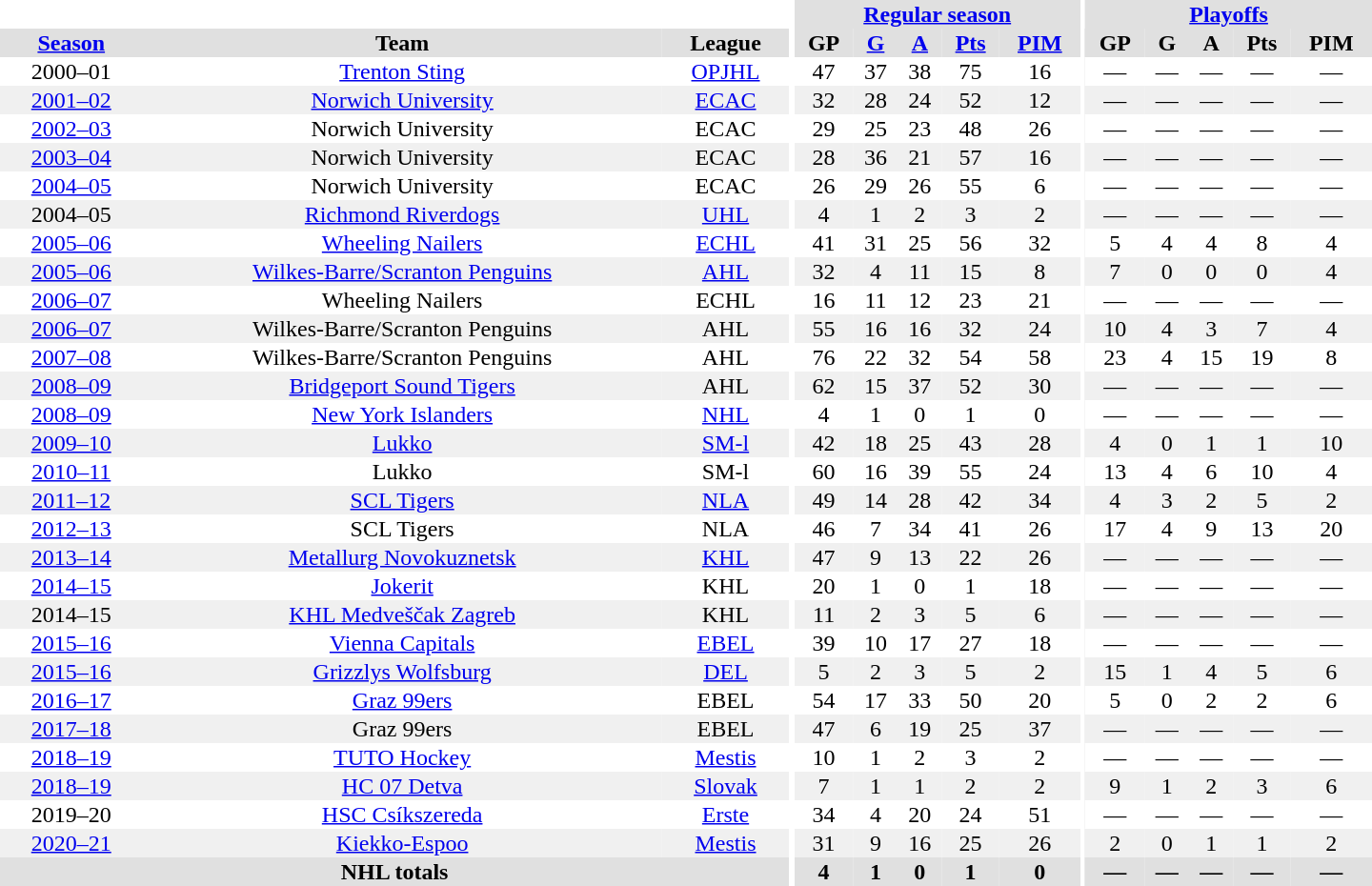<table border="0" cellpadding="1" cellspacing="0" style="text-align:center; width:60em">
<tr bgcolor="#e0e0e0">
<th colspan="3" bgcolor="#ffffff"></th>
<th rowspan="99" bgcolor="#ffffff"></th>
<th colspan="5"><a href='#'>Regular season</a></th>
<th rowspan="99" bgcolor="#ffffff"></th>
<th colspan="5"><a href='#'>Playoffs</a></th>
</tr>
<tr bgcolor="#e0e0e0">
<th><a href='#'>Season</a></th>
<th>Team</th>
<th>League</th>
<th>GP</th>
<th><a href='#'>G</a></th>
<th><a href='#'>A</a></th>
<th><a href='#'>Pts</a></th>
<th><a href='#'>PIM</a></th>
<th>GP</th>
<th>G</th>
<th>A</th>
<th>Pts</th>
<th>PIM</th>
</tr>
<tr ALIGN="center">
<td>2000–01</td>
<td><a href='#'>Trenton Sting</a></td>
<td><a href='#'>OPJHL</a></td>
<td>47</td>
<td>37</td>
<td>38</td>
<td>75</td>
<td>16</td>
<td>—</td>
<td>—</td>
<td>—</td>
<td>—</td>
<td>—</td>
</tr>
<tr ALIGN="center" bgcolor="#f0f0f0">
<td><a href='#'>2001–02</a></td>
<td><a href='#'>Norwich University</a></td>
<td><a href='#'>ECAC</a></td>
<td>32</td>
<td>28</td>
<td>24</td>
<td>52</td>
<td>12</td>
<td>—</td>
<td>—</td>
<td>—</td>
<td>—</td>
<td>—</td>
</tr>
<tr ALIGN="center">
<td><a href='#'>2002–03</a></td>
<td>Norwich University</td>
<td>ECAC</td>
<td>29</td>
<td>25</td>
<td>23</td>
<td>48</td>
<td>26</td>
<td>—</td>
<td>—</td>
<td>—</td>
<td>—</td>
<td>—</td>
</tr>
<tr ALIGN="center" bgcolor="#f0f0f0">
<td><a href='#'>2003–04</a></td>
<td>Norwich University</td>
<td>ECAC</td>
<td>28</td>
<td>36</td>
<td>21</td>
<td>57</td>
<td>16</td>
<td>—</td>
<td>—</td>
<td>—</td>
<td>—</td>
<td>—</td>
</tr>
<tr ALIGN="center">
<td><a href='#'>2004–05</a></td>
<td>Norwich University</td>
<td>ECAC</td>
<td>26</td>
<td>29</td>
<td>26</td>
<td>55</td>
<td>6</td>
<td>—</td>
<td>—</td>
<td>—</td>
<td>—</td>
<td>—</td>
</tr>
<tr ALIGN="center" bgcolor="#f0f0f0">
<td>2004–05</td>
<td><a href='#'>Richmond Riverdogs</a></td>
<td><a href='#'>UHL</a></td>
<td>4</td>
<td>1</td>
<td>2</td>
<td>3</td>
<td>2</td>
<td>—</td>
<td>—</td>
<td>—</td>
<td>—</td>
<td>—</td>
</tr>
<tr ALIGN="center">
<td><a href='#'>2005–06</a></td>
<td><a href='#'>Wheeling Nailers</a></td>
<td><a href='#'>ECHL</a></td>
<td>41</td>
<td>31</td>
<td>25</td>
<td>56</td>
<td>32</td>
<td>5</td>
<td>4</td>
<td>4</td>
<td>8</td>
<td>4</td>
</tr>
<tr ALIGN="center" bgcolor="#f0f0f0">
<td><a href='#'>2005–06</a></td>
<td><a href='#'>Wilkes-Barre/Scranton Penguins</a></td>
<td><a href='#'>AHL</a></td>
<td>32</td>
<td>4</td>
<td>11</td>
<td>15</td>
<td>8</td>
<td>7</td>
<td>0</td>
<td>0</td>
<td>0</td>
<td>4</td>
</tr>
<tr ALIGN="center">
<td><a href='#'>2006–07</a></td>
<td>Wheeling Nailers</td>
<td>ECHL</td>
<td>16</td>
<td>11</td>
<td>12</td>
<td>23</td>
<td>21</td>
<td>—</td>
<td>—</td>
<td>—</td>
<td>—</td>
<td>—</td>
</tr>
<tr ALIGN="center" bgcolor="#f0f0f0">
<td><a href='#'>2006–07</a></td>
<td>Wilkes-Barre/Scranton Penguins</td>
<td>AHL</td>
<td>55</td>
<td>16</td>
<td>16</td>
<td>32</td>
<td>24</td>
<td>10</td>
<td>4</td>
<td>3</td>
<td>7</td>
<td>4</td>
</tr>
<tr ALIGN="center">
<td><a href='#'>2007–08</a></td>
<td>Wilkes-Barre/Scranton Penguins</td>
<td>AHL</td>
<td>76</td>
<td>22</td>
<td>32</td>
<td>54</td>
<td>58</td>
<td>23</td>
<td>4</td>
<td>15</td>
<td>19</td>
<td>8</td>
</tr>
<tr ALIGN="center" bgcolor="#f0f0f0">
<td><a href='#'>2008–09</a></td>
<td><a href='#'>Bridgeport Sound Tigers</a></td>
<td>AHL</td>
<td>62</td>
<td>15</td>
<td>37</td>
<td>52</td>
<td>30</td>
<td>—</td>
<td>—</td>
<td>—</td>
<td>—</td>
<td>—</td>
</tr>
<tr ALIGN="center">
<td><a href='#'>2008–09</a></td>
<td><a href='#'>New York Islanders</a></td>
<td><a href='#'>NHL</a></td>
<td>4</td>
<td>1</td>
<td>0</td>
<td>1</td>
<td>0</td>
<td>—</td>
<td>—</td>
<td>—</td>
<td>—</td>
<td>—</td>
</tr>
<tr ALIGN="center" bgcolor="#f0f0f0">
<td><a href='#'>2009–10</a></td>
<td><a href='#'>Lukko</a></td>
<td><a href='#'>SM-l</a></td>
<td>42</td>
<td>18</td>
<td>25</td>
<td>43</td>
<td>28</td>
<td>4</td>
<td>0</td>
<td>1</td>
<td>1</td>
<td>10</td>
</tr>
<tr ALIGN="center">
<td><a href='#'>2010–11</a></td>
<td>Lukko</td>
<td>SM-l</td>
<td>60</td>
<td>16</td>
<td>39</td>
<td>55</td>
<td>24</td>
<td>13</td>
<td>4</td>
<td>6</td>
<td>10</td>
<td>4</td>
</tr>
<tr ALIGN="center" bgcolor="#f0f0f0">
<td><a href='#'>2011–12</a></td>
<td><a href='#'>SCL Tigers</a></td>
<td><a href='#'>NLA</a></td>
<td>49</td>
<td>14</td>
<td>28</td>
<td>42</td>
<td>34</td>
<td>4</td>
<td>3</td>
<td>2</td>
<td>5</td>
<td>2</td>
</tr>
<tr ALIGN="center">
<td><a href='#'>2012–13</a></td>
<td>SCL Tigers</td>
<td>NLA</td>
<td>46</td>
<td>7</td>
<td>34</td>
<td>41</td>
<td>26</td>
<td>17</td>
<td>4</td>
<td>9</td>
<td>13</td>
<td>20</td>
</tr>
<tr ALIGN="center" bgcolor="#f0f0f0">
<td><a href='#'>2013–14</a></td>
<td><a href='#'>Metallurg Novokuznetsk</a></td>
<td><a href='#'>KHL</a></td>
<td>47</td>
<td>9</td>
<td>13</td>
<td>22</td>
<td>26</td>
<td>—</td>
<td>—</td>
<td>—</td>
<td>—</td>
<td>—</td>
</tr>
<tr ALIGN="center">
<td><a href='#'>2014–15</a></td>
<td><a href='#'>Jokerit</a></td>
<td>KHL</td>
<td>20</td>
<td>1</td>
<td>0</td>
<td>1</td>
<td>18</td>
<td>—</td>
<td>—</td>
<td>—</td>
<td>—</td>
<td>—</td>
</tr>
<tr ALIGN="center" bgcolor="#f0f0f0">
<td>2014–15</td>
<td><a href='#'>KHL Medveščak Zagreb</a></td>
<td>KHL</td>
<td>11</td>
<td>2</td>
<td>3</td>
<td>5</td>
<td>6</td>
<td>—</td>
<td>—</td>
<td>—</td>
<td>—</td>
<td>—</td>
</tr>
<tr ALIGN="center">
<td><a href='#'>2015–16</a></td>
<td><a href='#'>Vienna Capitals</a></td>
<td><a href='#'>EBEL</a></td>
<td>39</td>
<td>10</td>
<td>17</td>
<td>27</td>
<td>18</td>
<td>—</td>
<td>—</td>
<td>—</td>
<td>—</td>
<td>—</td>
</tr>
<tr ALIGN="center" bgcolor="#f0f0f0">
<td><a href='#'>2015–16</a></td>
<td><a href='#'>Grizzlys Wolfsburg</a></td>
<td><a href='#'>DEL</a></td>
<td>5</td>
<td>2</td>
<td>3</td>
<td>5</td>
<td>2</td>
<td>15</td>
<td>1</td>
<td>4</td>
<td>5</td>
<td>6</td>
</tr>
<tr ALIGN="center">
<td><a href='#'>2016–17</a></td>
<td><a href='#'>Graz 99ers</a></td>
<td>EBEL</td>
<td>54</td>
<td>17</td>
<td>33</td>
<td>50</td>
<td>20</td>
<td>5</td>
<td>0</td>
<td>2</td>
<td>2</td>
<td>6</td>
</tr>
<tr ALIGN="center" bgcolor="#f0f0f0">
<td><a href='#'>2017–18</a></td>
<td>Graz 99ers</td>
<td>EBEL</td>
<td>47</td>
<td>6</td>
<td>19</td>
<td>25</td>
<td>37</td>
<td>—</td>
<td>—</td>
<td>—</td>
<td>—</td>
<td>—</td>
</tr>
<tr ALIGN="center">
<td><a href='#'>2018–19</a></td>
<td><a href='#'>TUTO Hockey</a></td>
<td><a href='#'>Mestis</a></td>
<td>10</td>
<td>1</td>
<td>2</td>
<td>3</td>
<td>2</td>
<td>—</td>
<td>—</td>
<td>—</td>
<td>—</td>
<td>—</td>
</tr>
<tr ALIGN="center" bgcolor="#f0f0f0">
<td><a href='#'>2018–19</a></td>
<td><a href='#'>HC 07 Detva</a></td>
<td><a href='#'>Slovak</a></td>
<td>7</td>
<td>1</td>
<td>1</td>
<td>2</td>
<td>2</td>
<td>9</td>
<td>1</td>
<td>2</td>
<td>3</td>
<td>6</td>
</tr>
<tr ALIGN="center">
<td>2019–20</td>
<td><a href='#'>HSC Csíkszereda</a></td>
<td><a href='#'>Erste</a></td>
<td>34</td>
<td>4</td>
<td>20</td>
<td>24</td>
<td>51</td>
<td>—</td>
<td>—</td>
<td>—</td>
<td>—</td>
<td>—</td>
</tr>
<tr ALIGN="center" bgcolor="#f0f0f0">
<td><a href='#'>2020–21</a></td>
<td><a href='#'>Kiekko-Espoo</a></td>
<td><a href='#'>Mestis</a></td>
<td>31</td>
<td>9</td>
<td>16</td>
<td>25</td>
<td>26</td>
<td>2</td>
<td>0</td>
<td>1</td>
<td>1</td>
<td>2</td>
</tr>
<tr bgcolor="#e0e0e0">
<th colspan="3">NHL totals</th>
<th>4</th>
<th>1</th>
<th>0</th>
<th>1</th>
<th>0</th>
<th>—</th>
<th>—</th>
<th>—</th>
<th>—</th>
<th>—</th>
</tr>
</table>
